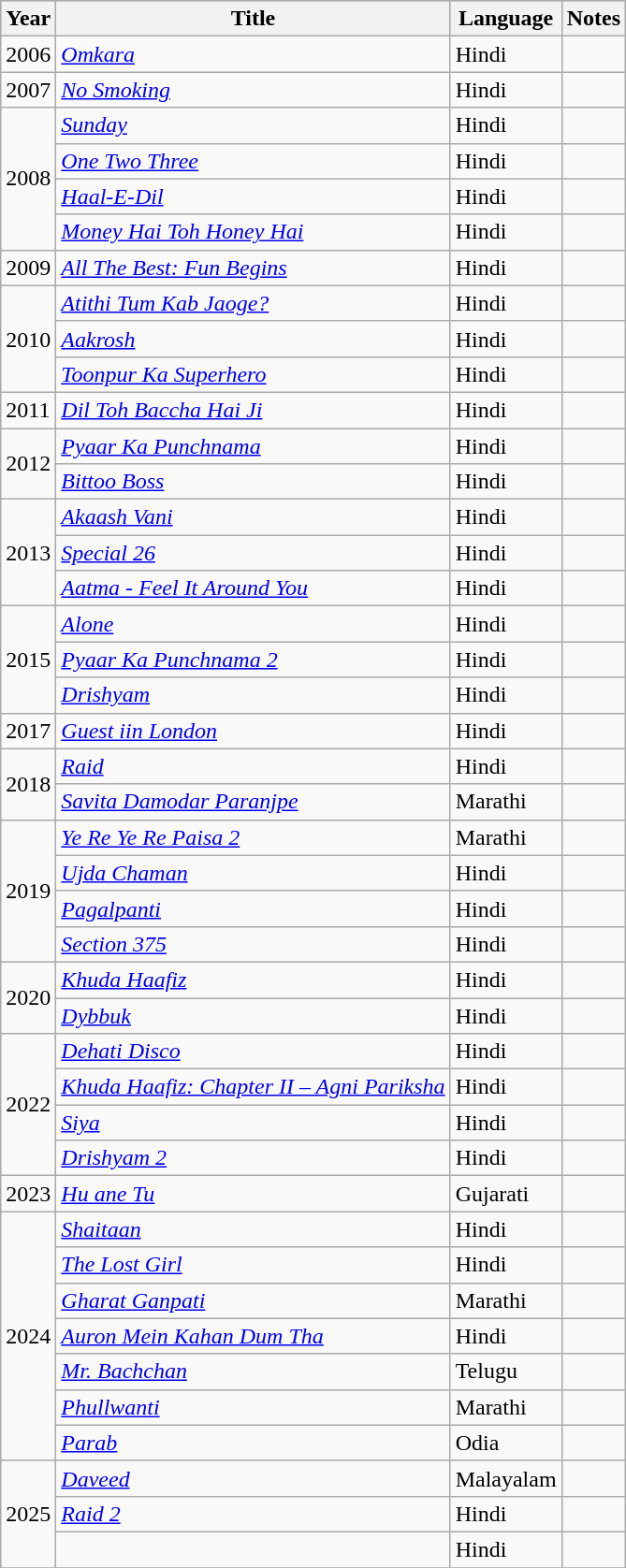<table class="wikitable sortable">
<tr style="background:#ccc; text-align:center;">
<th scope="col">Year</th>
<th scope="col">Title</th>
<th scope="col">Language</th>
<th scope="col" class="unsortable">Notes</th>
</tr>
<tr>
<td>2006</td>
<td><em><a href='#'>Omkara</a></em></td>
<td>Hindi</td>
<td></td>
</tr>
<tr>
<td>2007</td>
<td><em><a href='#'>No Smoking</a></em></td>
<td>Hindi</td>
<td></td>
</tr>
<tr>
<td rowspan="4">2008</td>
<td><em><a href='#'>Sunday</a></em></td>
<td>Hindi</td>
<td></td>
</tr>
<tr>
<td><em><a href='#'>One Two Three</a></em></td>
<td>Hindi</td>
<td></td>
</tr>
<tr>
<td><em><a href='#'>Haal-E-Dil</a></em></td>
<td>Hindi</td>
<td></td>
</tr>
<tr>
<td><em><a href='#'>Money Hai Toh Honey Hai</a></em></td>
<td>Hindi</td>
<td></td>
</tr>
<tr>
<td>2009</td>
<td><em><a href='#'>All The Best: Fun Begins</a></em></td>
<td>Hindi</td>
<td></td>
</tr>
<tr>
<td rowspan="3">2010</td>
<td><em><a href='#'>Atithi Tum Kab Jaoge?</a></em></td>
<td>Hindi</td>
<td></td>
</tr>
<tr>
<td><em><a href='#'>Aakrosh</a></em></td>
<td>Hindi</td>
<td></td>
</tr>
<tr>
<td><em><a href='#'>Toonpur Ka Superhero</a></em></td>
<td>Hindi</td>
<td></td>
</tr>
<tr>
<td>2011</td>
<td><em><a href='#'>Dil Toh Baccha Hai Ji</a></em></td>
<td>Hindi</td>
<td></td>
</tr>
<tr>
<td rowspan="2">2012</td>
<td><em><a href='#'>Pyaar Ka Punchnama</a></em></td>
<td>Hindi</td>
<td></td>
</tr>
<tr>
<td><em><a href='#'>Bittoo Boss</a></em></td>
<td>Hindi</td>
<td></td>
</tr>
<tr>
<td rowspan="3">2013</td>
<td><em><a href='#'>Akaash Vani</a></em></td>
<td>Hindi</td>
<td></td>
</tr>
<tr>
<td><em><a href='#'>Special 26</a></em></td>
<td>Hindi</td>
<td></td>
</tr>
<tr>
<td><em><a href='#'>Aatma - Feel It Around You</a></em></td>
<td>Hindi</td>
<td></td>
</tr>
<tr>
<td rowspan="3">2015</td>
<td><em><a href='#'>Alone</a></em></td>
<td>Hindi</td>
<td></td>
</tr>
<tr>
<td><em><a href='#'>Pyaar Ka Punchnama 2</a></em></td>
<td>Hindi</td>
<td></td>
</tr>
<tr>
<td><em><a href='#'>Drishyam</a></em></td>
<td>Hindi</td>
<td></td>
</tr>
<tr>
<td>2017</td>
<td><em><a href='#'>Guest iin London</a></em></td>
<td>Hindi</td>
<td></td>
</tr>
<tr>
<td rowspan="2">2018</td>
<td><em><a href='#'>Raid</a></em></td>
<td>Hindi</td>
<td></td>
</tr>
<tr>
<td><em><a href='#'>Savita Damodar Paranjpe</a></em></td>
<td>Marathi</td>
<td></td>
</tr>
<tr>
<td rowspan="4">2019</td>
<td><em><a href='#'>Ye Re Ye Re Paisa 2</a></em></td>
<td>Marathi</td>
<td></td>
</tr>
<tr>
<td><em><a href='#'>Ujda Chaman</a></em></td>
<td>Hindi</td>
<td></td>
</tr>
<tr>
<td><em><a href='#'>Pagalpanti</a></em></td>
<td>Hindi</td>
<td></td>
</tr>
<tr>
<td><em><a href='#'>Section 375</a></em></td>
<td>Hindi</td>
<td></td>
</tr>
<tr>
<td rowspan="2">2020</td>
<td><em><a href='#'>Khuda Haafiz</a></em></td>
<td>Hindi</td>
<td></td>
</tr>
<tr>
<td><em><a href='#'>Dybbuk</a></em></td>
<td>Hindi</td>
<td></td>
</tr>
<tr>
<td rowspan="4">2022</td>
<td><em><a href='#'>Dehati Disco</a></em></td>
<td>Hindi</td>
<td></td>
</tr>
<tr>
<td><em><a href='#'>Khuda Haafiz: Chapter II – Agni Pariksha</a></em></td>
<td>Hindi</td>
<td></td>
</tr>
<tr>
<td><em><a href='#'>Siya</a></em></td>
<td>Hindi</td>
<td></td>
</tr>
<tr>
<td><em><a href='#'>Drishyam 2</a></em></td>
<td>Hindi</td>
<td></td>
</tr>
<tr>
<td>2023</td>
<td><em><a href='#'>Hu ane Tu</a></em></td>
<td>Gujarati</td>
<td></td>
</tr>
<tr>
<td rowspan="7">2024</td>
<td><em><a href='#'>Shaitaan</a></em></td>
<td>Hindi</td>
<td></td>
</tr>
<tr>
<td><em><a href='#'>The Lost Girl</a></em></td>
<td>Hindi</td>
<td></td>
</tr>
<tr>
<td><em><a href='#'>Gharat Ganpati</a></em></td>
<td>Marathi</td>
<td></td>
</tr>
<tr>
<td><em><a href='#'>Auron Mein Kahan Dum Tha</a></em></td>
<td>Hindi</td>
<td></td>
</tr>
<tr>
<td><em><a href='#'>Mr. Bachchan</a></em></td>
<td>Telugu</td>
<td></td>
</tr>
<tr>
<td><em><a href='#'>Phullwanti</a></em></td>
<td>Marathi</td>
<td></td>
</tr>
<tr>
<td><em><a href='#'>Parab</a></em></td>
<td>Odia</td>
<td></td>
</tr>
<tr>
<td rowspan="3">2025</td>
<td><em><a href='#'>Daveed</a></em></td>
<td>Malayalam</td>
<td></td>
</tr>
<tr>
<td><em><a href='#'>Raid 2</a></em></td>
<td>Hindi</td>
<td></td>
</tr>
<tr>
<td></td>
<td>Hindi</td>
<td></td>
</tr>
<tr>
</tr>
</table>
